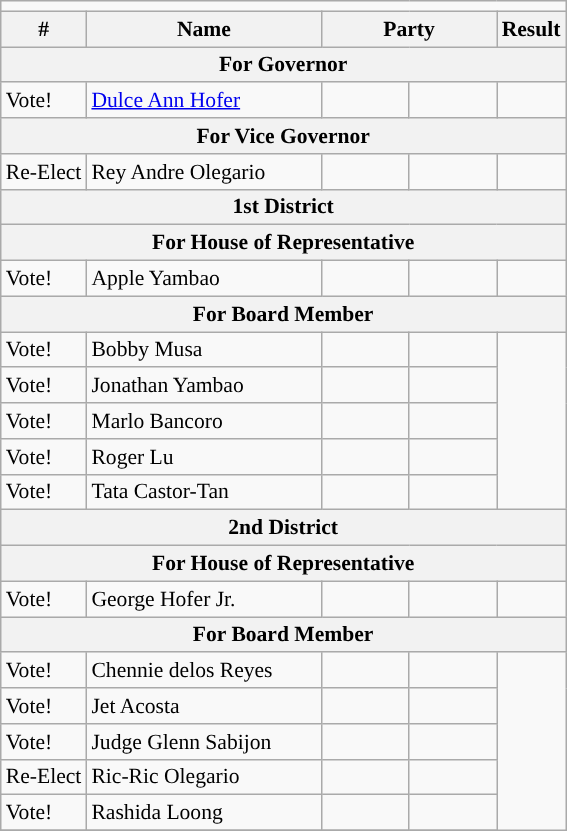<table class="wikitable" style="font-size:90%">
<tr>
<td colspan="5"></td>
</tr>
<tr>
<th>#</th>
<th width="150px">Name</th>
<th colspan="2" width="110px">Party</th>
<th>Result</th>
</tr>
<tr>
<th colspan="5">For Governor</th>
</tr>
<tr>
<td>Vote!</td>
<td><a href='#'>Dulce Ann Hofer</a></td>
<td></td>
<td></td>
</tr>
<tr>
<th colspan="5">For Vice Governor</th>
</tr>
<tr>
<td>Re-Elect</td>
<td>Rey Andre Olegario</td>
<td></td>
<td></td>
</tr>
<tr>
<th colspan="5">1st District</th>
</tr>
<tr>
<th colspan="5">For House of Representative</th>
</tr>
<tr>
<td>Vote!</td>
<td>Apple Yambao</td>
<td></td>
<td></td>
</tr>
<tr>
<th colspan="5">For Board Member</th>
</tr>
<tr>
<td>Vote!</td>
<td>Bobby Musa</td>
<td></td>
<td></td>
</tr>
<tr>
<td>Vote!</td>
<td>Jonathan Yambao</td>
<td></td>
<td></td>
</tr>
<tr>
<td>Vote!</td>
<td>Marlo Bancoro</td>
<td></td>
<td></td>
</tr>
<tr>
<td>Vote!</td>
<td>Roger Lu</td>
<td></td>
<td></td>
</tr>
<tr>
<td>Vote!</td>
<td>Tata Castor-Tan</td>
<td></td>
<td></td>
</tr>
<tr>
<th colspan="5">2nd District</th>
</tr>
<tr>
<th colspan="5">For House of Representative</th>
</tr>
<tr>
<td>Vote!</td>
<td>George Hofer Jr.</td>
<td></td>
<td></td>
</tr>
<tr>
<th colspan="5">For Board Member</th>
</tr>
<tr>
<td>Vote!</td>
<td>Chennie delos Reyes</td>
<td></td>
<td></td>
</tr>
<tr>
<td>Vote!</td>
<td>Jet Acosta</td>
<td></td>
<td></td>
</tr>
<tr>
<td>Vote!</td>
<td>Judge Glenn Sabijon</td>
<td></td>
<td></td>
</tr>
<tr>
<td>Re-Elect</td>
<td>Ric-Ric Olegario</td>
<td></td>
<td></td>
</tr>
<tr>
<td>Vote!</td>
<td>Rashida Loong</td>
<td></td>
<td></td>
</tr>
<tr>
</tr>
</table>
